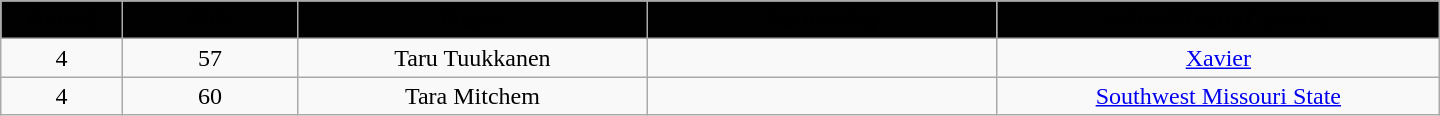<table class="wikitable" style="text-align:center; width:60em">
<tr>
<th style="background: #010101" width="2%"><span>Round</span></th>
<th style="background: #010101" width="5%"><span>Pick</span></th>
<th style="background: #010101" width="10%"><span>Player</span></th>
<th style="background: #010101" width="10%"><span>Nationality</span></th>
<th style="background: #010101" width="10%"><span>School/Team/Country</span></th>
</tr>
<tr>
<td>4</td>
<td>57</td>
<td>Taru Tuukkanen</td>
<td></td>
<td><a href='#'>Xavier</a></td>
</tr>
<tr>
<td>4</td>
<td>60</td>
<td>Tara Mitchem</td>
<td></td>
<td><a href='#'>Southwest Missouri State</a></td>
</tr>
</table>
